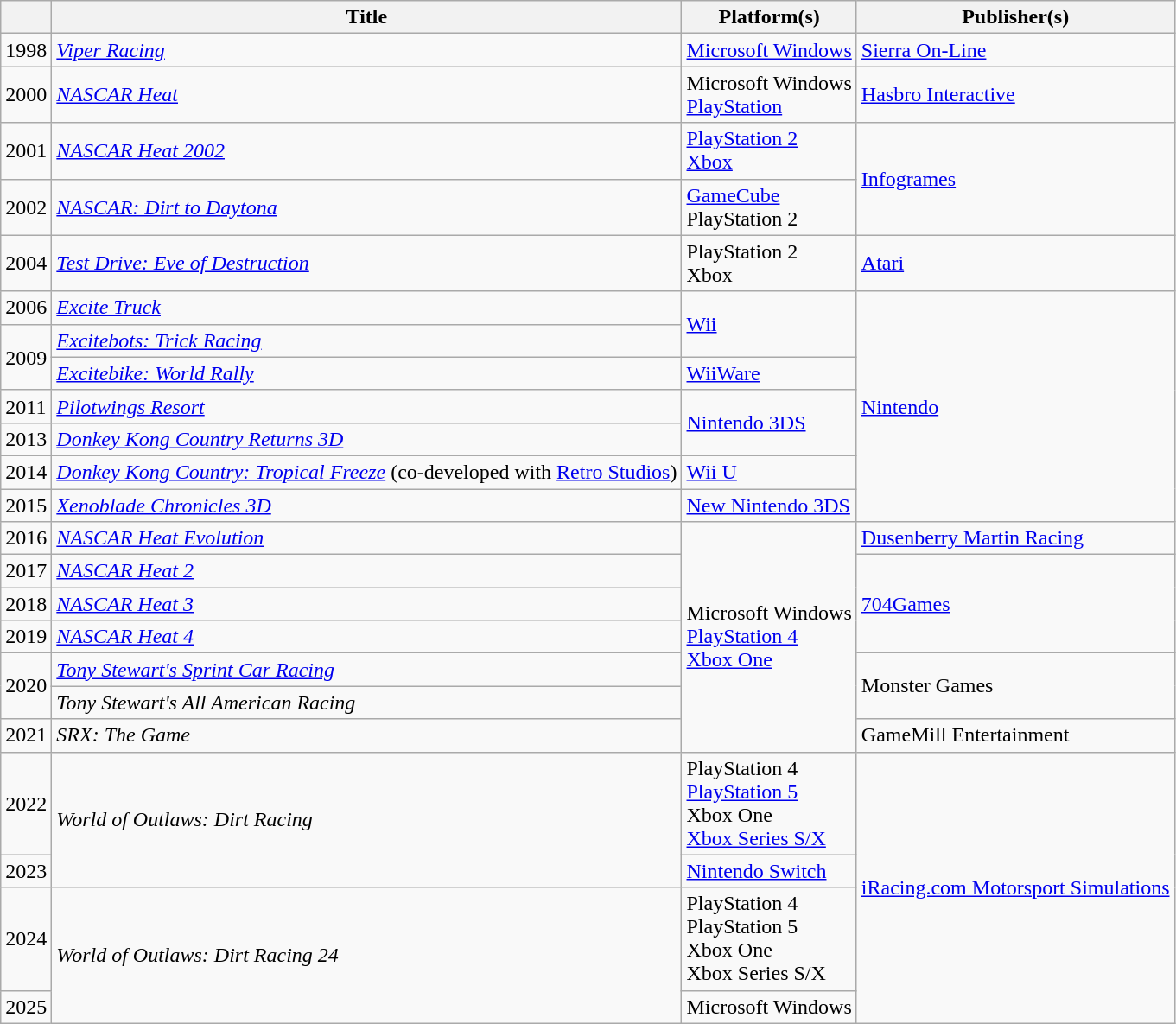<table class="wikitable sortable plainrowheaders">
<tr>
<th scope="col"></th>
<th scope="col">Title</th>
<th scope="col">Platform(s)</th>
<th>Publisher(s)</th>
</tr>
<tr>
<td>1998</td>
<td scope="row"><em><a href='#'>Viper Racing</a></em></td>
<td><a href='#'>Microsoft Windows</a></td>
<td><a href='#'>Sierra On-Line</a></td>
</tr>
<tr>
<td>2000</td>
<td scope="row"><em><a href='#'>NASCAR Heat</a></em></td>
<td>Microsoft Windows<br><a href='#'>PlayStation</a></td>
<td><a href='#'>Hasbro Interactive</a></td>
</tr>
<tr>
<td>2001</td>
<td scope="row"><em><a href='#'>NASCAR Heat 2002</a></em></td>
<td><a href='#'>PlayStation 2</a><br><a href='#'>Xbox</a></td>
<td rowspan="2"><a href='#'>Infogrames</a></td>
</tr>
<tr>
<td>2002</td>
<td scope="row"><em><a href='#'>NASCAR: Dirt to Daytona</a></em></td>
<td><a href='#'>GameCube</a><br>PlayStation 2</td>
</tr>
<tr>
<td>2004</td>
<td scope="row"><em><a href='#'>Test Drive: Eve of Destruction</a></em></td>
<td>PlayStation 2<br>Xbox</td>
<td><a href='#'>Atari</a></td>
</tr>
<tr>
<td>2006</td>
<td scope="row"><em><a href='#'>Excite Truck</a></em></td>
<td rowspan="2"><a href='#'>Wii</a></td>
<td rowspan="7"><a href='#'>Nintendo</a></td>
</tr>
<tr>
<td rowspan="2">2009</td>
<td scope="row"><em><a href='#'>Excitebots: Trick Racing</a></em></td>
</tr>
<tr>
<td scope="row"><em><a href='#'>Excitebike: World Rally</a></em></td>
<td><a href='#'>WiiWare</a></td>
</tr>
<tr>
<td>2011</td>
<td scope="row"><em><a href='#'>Pilotwings Resort</a></em></td>
<td rowspan="2"><a href='#'>Nintendo 3DS</a></td>
</tr>
<tr>
<td>2013</td>
<td scope="row"><em><a href='#'>Donkey Kong Country Returns 3D</a></em></td>
</tr>
<tr>
<td>2014</td>
<td scope="row"><em><a href='#'>Donkey Kong Country: Tropical Freeze</a></em> (co-developed with <a href='#'>Retro Studios</a>)</td>
<td><a href='#'>Wii U</a></td>
</tr>
<tr>
<td>2015</td>
<td scope="row"><em><a href='#'>Xenoblade Chronicles 3D</a></em></td>
<td><a href='#'>New Nintendo 3DS</a></td>
</tr>
<tr>
<td>2016</td>
<td scope="row"><em><a href='#'>NASCAR Heat Evolution</a></em></td>
<td rowspan="7">Microsoft Windows<br><a href='#'>PlayStation 4</a><br><a href='#'>Xbox One</a></td>
<td><a href='#'>Dusenberry Martin Racing</a></td>
</tr>
<tr>
<td>2017</td>
<td><em><a href='#'>NASCAR Heat 2</a></em></td>
<td rowspan="3"><a href='#'>704Games</a></td>
</tr>
<tr>
<td>2018</td>
<td scope="row"><em><a href='#'>NASCAR Heat 3</a></em></td>
</tr>
<tr>
<td>2019</td>
<td scope="row"><em><a href='#'>NASCAR Heat 4</a></em></td>
</tr>
<tr>
<td rowspan="2">2020</td>
<td scope="row"><em><a href='#'>Tony Stewart's Sprint Car Racing</a></em></td>
<td rowspan="2">Monster Games</td>
</tr>
<tr>
<td scope="row"><em>Tony Stewart's  All American Racing</em></td>
</tr>
<tr>
<td>2021</td>
<td scope="row"><em>SRX: The Game</em></td>
<td>GameMill Entertainment</td>
</tr>
<tr>
<td>2022</td>
<td rowspan="2"><em>World of Outlaws: Dirt Racing</em></td>
<td>PlayStation 4<br><a href='#'>PlayStation 5</a><br>Xbox One<br><a href='#'>Xbox Series S/X</a></td>
<td rowspan="4"><a href='#'>iRacing.com Motorsport Simulations</a></td>
</tr>
<tr>
<td>2023</td>
<td><a href='#'>Nintendo Switch</a></td>
</tr>
<tr>
<td>2024</td>
<td rowspan="2"><em>World of Outlaws: Dirt Racing 24</em></td>
<td>PlayStation 4<br>PlayStation 5<br>Xbox One<br>Xbox Series S/X</td>
</tr>
<tr>
<td>2025</td>
<td>Microsoft Windows</td>
</tr>
</table>
